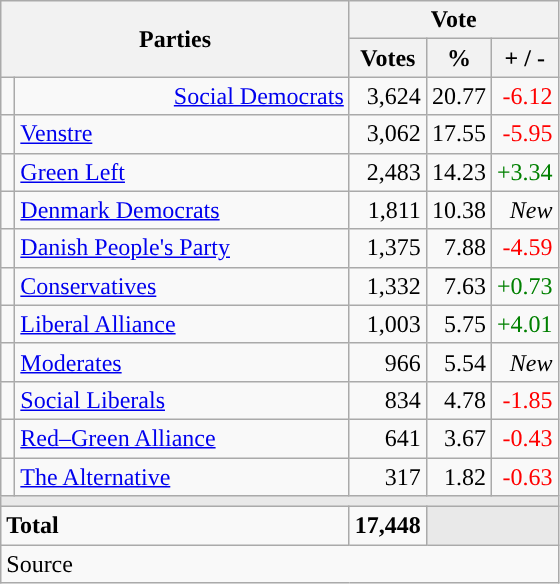<table class="wikitable" style="text-align:right;">
<tr>
<th style="text-align:centre;" rowspan="2" colspan="2" width="225">Parties</th>
<th colspan="3">Vote</th>
</tr>
<tr>
<th width="15">Votes</th>
<th width="15">%</th>
<th width="15">+ / -</th>
</tr>
<tr>
<td width=2 bgcolor=></td>
<td><a href='#'>Social Democrats</a></td>
<td>3,624</td>
<td>20.77</td>
<td style=color:red;>-6.12</td>
</tr>
<tr>
<td width=2 bgcolor=></td>
<td align=left><a href='#'>Venstre</a></td>
<td>3,062</td>
<td>17.55</td>
<td style=color:red;>-5.95</td>
</tr>
<tr>
<td width=2 bgcolor=></td>
<td align=left><a href='#'>Green Left</a></td>
<td>2,483</td>
<td>14.23</td>
<td style=color:green;>+3.34</td>
</tr>
<tr>
<td width=2 bgcolor=></td>
<td align=left><a href='#'>Denmark Democrats</a></td>
<td>1,811</td>
<td>10.38</td>
<td><em>New</em></td>
</tr>
<tr>
<td width=2 bgcolor=></td>
<td align=left><a href='#'>Danish People's Party</a></td>
<td>1,375</td>
<td>7.88</td>
<td style=color:red;>-4.59</td>
</tr>
<tr>
<td width=2 bgcolor=></td>
<td align=left><a href='#'>Conservatives</a></td>
<td>1,332</td>
<td>7.63</td>
<td style=color:green;>+0.73</td>
</tr>
<tr>
<td width=2 bgcolor=></td>
<td align=left><a href='#'>Liberal Alliance</a></td>
<td>1,003</td>
<td>5.75</td>
<td style=color:green;>+4.01</td>
</tr>
<tr>
<td width=2 bgcolor=></td>
<td align=left><a href='#'>Moderates</a></td>
<td>966</td>
<td>5.54</td>
<td><em>New</em></td>
</tr>
<tr>
<td width=2 bgcolor=></td>
<td align=left><a href='#'>Social Liberals</a></td>
<td>834</td>
<td>4.78</td>
<td style=color:red;>-1.85</td>
</tr>
<tr>
<td width=2 bgcolor=></td>
<td align=left><a href='#'>Red–Green Alliance</a></td>
<td>641</td>
<td>3.67</td>
<td style=color:red;>-0.43</td>
</tr>
<tr>
<td width=2 bgcolor=></td>
<td align=left><a href='#'>The Alternative</a></td>
<td>317</td>
<td>1.82</td>
<td style=color:red;>-0.63</td>
</tr>
<tr>
<td colspan="7" bgcolor="#E9E9E9"></td>
</tr>
<tr>
<td align="left" colspan="2"><strong>Total</strong></td>
<td><strong>17,448</strong></td>
<td bgcolor=#E9E9E9 colspan=2></td>
</tr>
<tr>
<td align="left" colspan="6">Source</td>
</tr>
</table>
